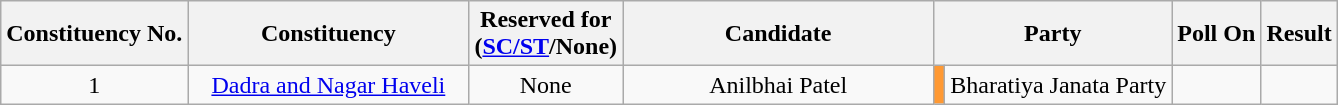<table class="wikitable sortable" style="text-align:center">
<tr>
<th>Constituency No.</th>
<th style="width:180px;">Constituency</th>
<th>Reserved for<br>(<a href='#'>SC/ST</a>/None)</th>
<th style="width:200px;">Candidate</th>
<th colspan="2">Party</th>
<th>Poll On</th>
<th>Result</th>
</tr>
<tr>
<td style="text-align:center;">1</td>
<td><a href='#'>Dadra and Nagar Haveli</a></td>
<td>None</td>
<td>Anilbhai Patel</td>
<td bgcolor=#FF9933></td>
<td>Bharatiya Janata Party</td>
<td></td>
<td></td>
</tr>
</table>
